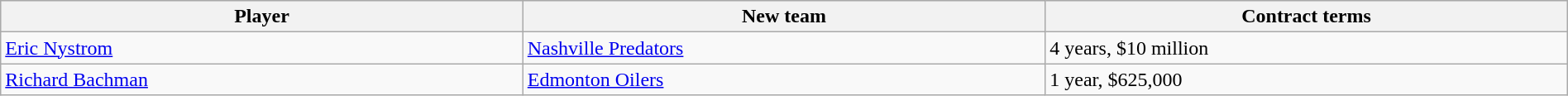<table class="wikitable" style="width:100%;">
<tr style="text-align:center; background:#ddd;">
<th style="width:33%;">Player</th>
<th style="width:33%;">New team</th>
<th style="width:33%;">Contract terms</th>
</tr>
<tr>
<td><a href='#'>Eric Nystrom</a></td>
<td><a href='#'>Nashville Predators</a></td>
<td>4 years, $10 million</td>
</tr>
<tr>
<td><a href='#'>Richard Bachman</a></td>
<td><a href='#'>Edmonton Oilers</a></td>
<td>1 year, $625,000</td>
</tr>
</table>
